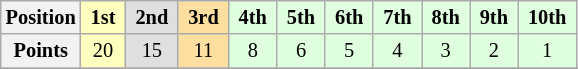<table class="wikitable" style="font-size:85%; text-align:center">
<tr>
<th>Position</th>
<td style="background:#ffffbf;"> <strong>1st</strong> </td>
<td style="background:#dfdfdf;"> <strong>2nd</strong> </td>
<td style="background:#ffdf9f;"> <strong>3rd</strong> </td>
<td style="background:#dfffdf;"> <strong>4th</strong> </td>
<td style="background:#dfffdf;"> <strong>5th</strong> </td>
<td style="background:#dfffdf;"> <strong>6th</strong> </td>
<td style="background:#dfffdf;"> <strong>7th</strong> </td>
<td style="background:#dfffdf;"> <strong>8th</strong> </td>
<td style="background:#dfffdf;"> <strong>9th</strong> </td>
<td style="background:#dfffdf;"> <strong>10th</strong> </td>
</tr>
<tr>
<th>Points</th>
<td style="background:#ffffbf;">20</td>
<td style="background:#dfdfdf;">15</td>
<td style="background:#ffdf9f;">11</td>
<td style="background:#dfffdf;">8</td>
<td style="background:#dfffdf;">6</td>
<td style="background:#dfffdf;">5</td>
<td style="background:#dfffdf;">4</td>
<td style="background:#dfffdf;">3</td>
<td style="background:#dfffdf;">2</td>
<td style="background:#dfffdf;">1</td>
</tr>
<tr>
</tr>
</table>
